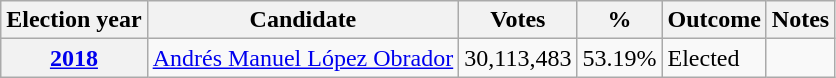<table class="wikitable">
<tr>
<th>Election year</th>
<th>Candidate</th>
<th>Votes</th>
<th>%</th>
<th>Outcome</th>
<th>Notes</th>
</tr>
<tr>
<th><a href='#'>2018</a></th>
<td><a href='#'>Andrés Manuel López Obrador</a></td>
<td>30,113,483</td>
<td>53.19%</td>
<td> Elected</td>
<td></td>
</tr>
</table>
